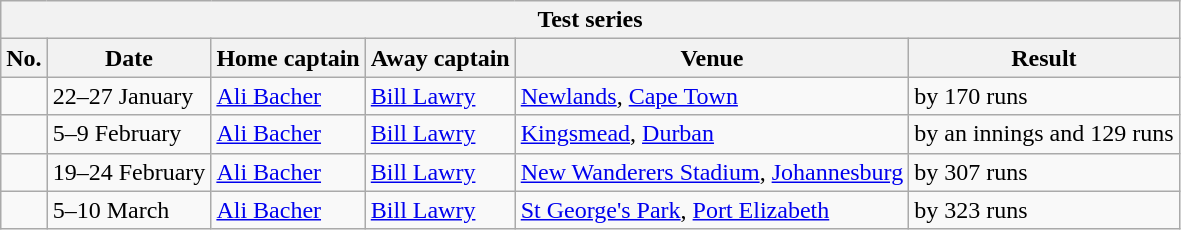<table class="wikitable">
<tr>
<th colspan="9">Test series</th>
</tr>
<tr>
<th>No.</th>
<th>Date</th>
<th>Home captain</th>
<th>Away captain</th>
<th>Venue</th>
<th>Result</th>
</tr>
<tr>
<td></td>
<td>22–27 January</td>
<td><a href='#'>Ali Bacher</a></td>
<td><a href='#'>Bill Lawry</a></td>
<td><a href='#'>Newlands</a>, <a href='#'>Cape Town</a></td>
<td> by 170 runs</td>
</tr>
<tr>
<td></td>
<td>5–9 February</td>
<td><a href='#'>Ali Bacher</a></td>
<td><a href='#'>Bill Lawry</a></td>
<td><a href='#'>Kingsmead</a>, <a href='#'>Durban</a></td>
<td> by an innings and 129 runs</td>
</tr>
<tr>
<td></td>
<td>19–24 February</td>
<td><a href='#'>Ali Bacher</a></td>
<td><a href='#'>Bill Lawry</a></td>
<td><a href='#'>New Wanderers Stadium</a>, <a href='#'>Johannesburg</a></td>
<td> by 307 runs</td>
</tr>
<tr>
<td></td>
<td>5–10 March</td>
<td><a href='#'>Ali Bacher</a></td>
<td><a href='#'>Bill Lawry</a></td>
<td><a href='#'>St George's Park</a>, <a href='#'>Port Elizabeth</a></td>
<td> by 323 runs</td>
</tr>
</table>
